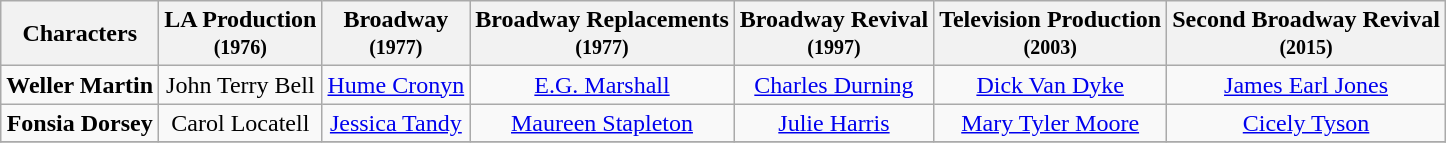<table class="wikitable" style="width:100; text-align:center;">
<tr>
<th>Characters</th>
<th>LA Production <br><small>(1976)</small></th>
<th>Broadway <br><small>(1977)</small></th>
<th>Broadway Replacements <br> <small>(1977)</small></th>
<th>Broadway Revival <br> <small>(1997)</small></th>
<th>Television Production <br> <small>(2003)</small></th>
<th>Second Broadway Revival <br> <small>(2015)</small><br></th>
</tr>
<tr>
<td><strong>Weller Martin</strong></td>
<td>John Terry Bell</td>
<td><a href='#'>Hume Cronyn</a></td>
<td><a href='#'>E.G. Marshall</a></td>
<td><a href='#'>Charles Durning</a></td>
<td><a href='#'>Dick Van Dyke</a></td>
<td><a href='#'>James Earl Jones</a></td>
</tr>
<tr>
<td><strong>Fonsia Dorsey</strong></td>
<td>Carol Locatell</td>
<td><a href='#'>Jessica Tandy</a></td>
<td><a href='#'>Maureen Stapleton</a></td>
<td><a href='#'>Julie Harris</a></td>
<td><a href='#'>Mary Tyler Moore</a></td>
<td><a href='#'>Cicely Tyson</a></td>
</tr>
<tr>
</tr>
</table>
